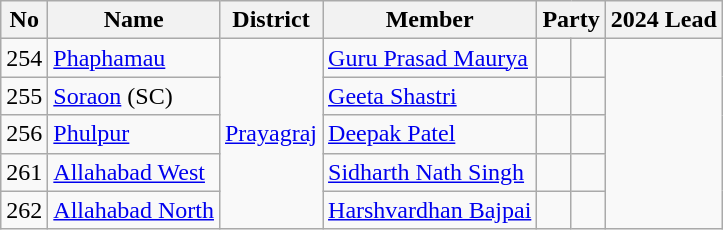<table class="wikitable sortable">
<tr>
<th>No</th>
<th>Name</th>
<th>District</th>
<th>Member</th>
<th colspan="2">Party</th>
<th colspan="2">2024 Lead</th>
</tr>
<tr>
<td>254</td>
<td><a href='#'>Phaphamau</a></td>
<td rowspan="5"><a href='#'>Prayagraj</a></td>
<td><a href='#'>Guru Prasad Maurya</a></td>
<td></td>
<td></td>
</tr>
<tr>
<td>255</td>
<td><a href='#'>Soraon</a> (SC)</td>
<td><a href='#'>Geeta Shastri</a></td>
<td></td>
<td></td>
</tr>
<tr>
<td>256</td>
<td><a href='#'>Phulpur</a></td>
<td><a href='#'>Deepak Patel</a></td>
<td></td>
<td></td>
</tr>
<tr>
<td>261</td>
<td><a href='#'>Allahabad West</a></td>
<td><a href='#'>Sidharth Nath Singh</a></td>
<td></td>
<td></td>
</tr>
<tr>
<td>262</td>
<td><a href='#'>Allahabad North</a></td>
<td><a href='#'>Harshvardhan Bajpai</a></td>
<td></td>
<td></td>
</tr>
</table>
